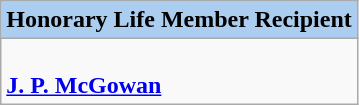<table class=wikitable style="width="100%">
<tr>
<th colspan="2" style="background:#abcdef;">Honorary Life Member Recipient</th>
</tr>
<tr>
<td colspan="2" style="vertical-align:top;"><br><strong><a href='#'>J. P. McGowan</a></strong></td>
</tr>
</table>
